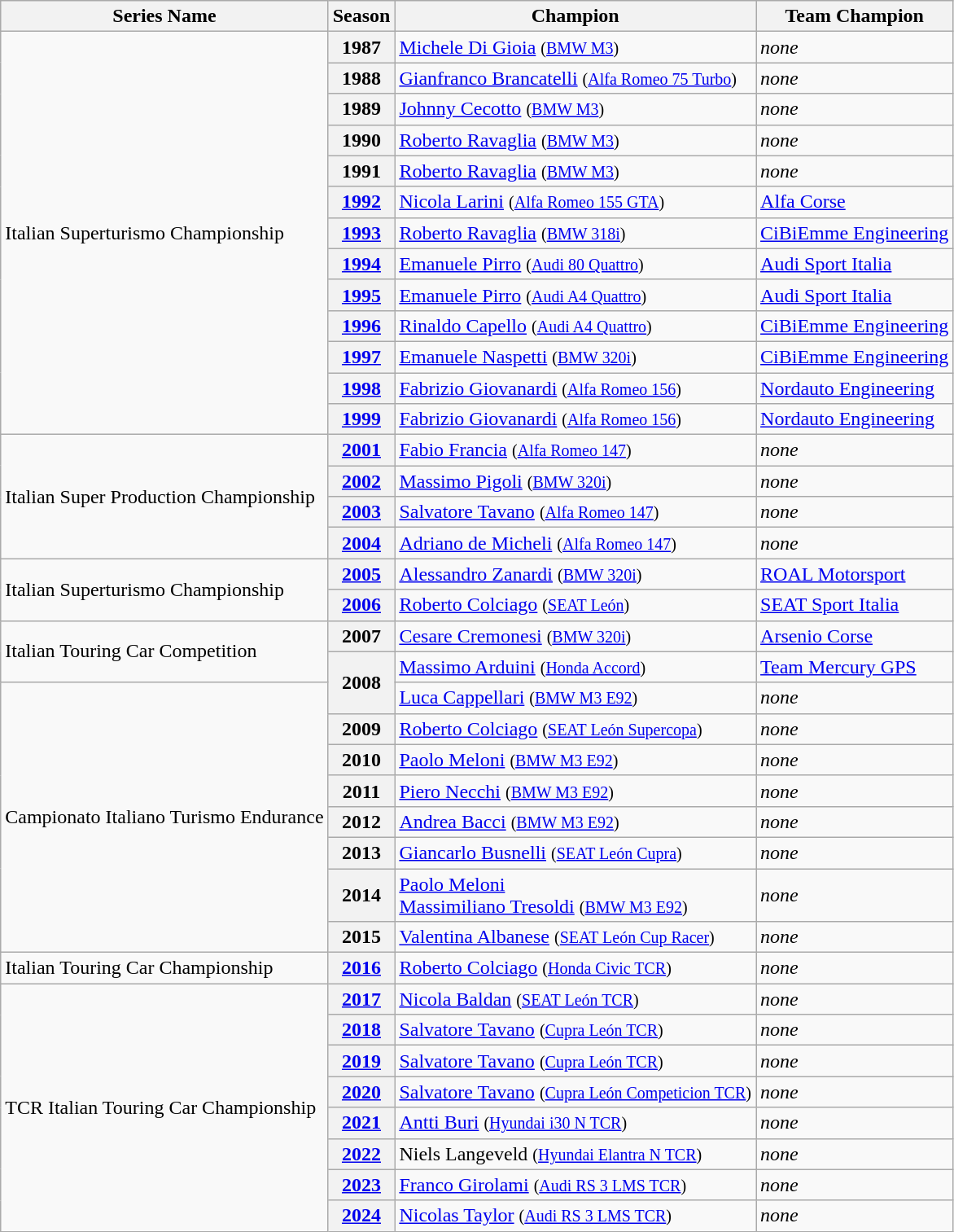<table class="wikitable">
<tr>
<th>Series Name</th>
<th>Season</th>
<th>Champion</th>
<th>Team Champion</th>
</tr>
<tr>
<td rowspan="13">Italian Superturismo Championship</td>
<th>1987</th>
<td> <a href='#'>Michele Di Gioia</a> <small>(<a href='#'>BMW M3</a>)</small></td>
<td><em>none</em></td>
</tr>
<tr>
<th>1988</th>
<td> <a href='#'>Gianfranco Brancatelli</a> <small>(<a href='#'>Alfa Romeo 75 Turbo</a>)</small></td>
<td><em>none</em></td>
</tr>
<tr>
<th>1989</th>
<td> <a href='#'>Johnny Cecotto</a> <small>(<a href='#'>BMW M3</a>)</small></td>
<td><em>none</em></td>
</tr>
<tr>
<th>1990</th>
<td> <a href='#'>Roberto Ravaglia</a> <small>(<a href='#'>BMW M3</a>)</small></td>
<td><em>none</em></td>
</tr>
<tr>
<th>1991</th>
<td> <a href='#'>Roberto Ravaglia</a> <small>(<a href='#'>BMW M3</a>)</small></td>
<td><em>none</em></td>
</tr>
<tr>
<th><a href='#'>1992</a></th>
<td> <a href='#'>Nicola Larini</a> <small>(<a href='#'>Alfa Romeo 155 GTA</a>)</small></td>
<td> <a href='#'>Alfa Corse</a></td>
</tr>
<tr>
<th><a href='#'>1993</a></th>
<td> <a href='#'>Roberto Ravaglia</a> <small>(<a href='#'>BMW 318i</a>)</small></td>
<td> <a href='#'>CiBiEmme Engineering</a></td>
</tr>
<tr>
<th><a href='#'>1994</a></th>
<td> <a href='#'>Emanuele Pirro</a> <small>(<a href='#'>Audi 80 Quattro</a>)</small></td>
<td> <a href='#'>Audi Sport Italia</a></td>
</tr>
<tr>
<th><a href='#'>1995</a></th>
<td> <a href='#'>Emanuele Pirro</a> <small>(<a href='#'>Audi A4 Quattro</a>)</small></td>
<td> <a href='#'>Audi Sport Italia</a></td>
</tr>
<tr>
<th><a href='#'>1996</a></th>
<td> <a href='#'>Rinaldo Capello</a> <small>(<a href='#'>Audi A4 Quattro</a>)</small></td>
<td> <a href='#'>CiBiEmme Engineering</a></td>
</tr>
<tr>
<th><a href='#'>1997</a></th>
<td> <a href='#'>Emanuele Naspetti</a> <small>(<a href='#'>BMW 320i</a>)</small></td>
<td> <a href='#'>CiBiEmme Engineering</a></td>
</tr>
<tr>
<th><a href='#'>1998</a></th>
<td> <a href='#'>Fabrizio Giovanardi</a> <small>(<a href='#'>Alfa Romeo 156</a>)</small></td>
<td> <a href='#'>Nordauto Engineering</a></td>
</tr>
<tr>
<th><a href='#'>1999</a></th>
<td> <a href='#'>Fabrizio Giovanardi</a> <small>(<a href='#'>Alfa Romeo 156</a>)</small></td>
<td> <a href='#'>Nordauto Engineering</a></td>
</tr>
<tr>
<td rowspan="4">Italian Super Production Championship</td>
<th><a href='#'>2001</a></th>
<td> <a href='#'>Fabio Francia</a> <small>(<a href='#'>Alfa Romeo 147</a>)</small></td>
<td><em>none</em></td>
</tr>
<tr>
<th><a href='#'>2002</a></th>
<td> <a href='#'>Massimo Pigoli</a> <small>(<a href='#'>BMW 320i</a>)</small></td>
<td><em>none</em></td>
</tr>
<tr>
<th><a href='#'>2003</a></th>
<td> <a href='#'>Salvatore Tavano</a> <small>(<a href='#'>Alfa Romeo 147</a>)</small></td>
<td><em>none</em></td>
</tr>
<tr>
<th><a href='#'>2004</a></th>
<td> <a href='#'>Adriano de Micheli</a> <small>(<a href='#'>Alfa Romeo 147</a>)</small></td>
<td><em>none</em></td>
</tr>
<tr>
<td rowspan="2">Italian Superturismo Championship</td>
<th><a href='#'>2005</a></th>
<td> <a href='#'>Alessandro Zanardi</a> <small>(<a href='#'>BMW 320i</a>)</small></td>
<td> <a href='#'>ROAL Motorsport</a></td>
</tr>
<tr>
<th><a href='#'>2006</a></th>
<td> <a href='#'>Roberto Colciago</a> <small>(<a href='#'>SEAT León</a>)</small></td>
<td> <a href='#'>SEAT Sport Italia</a></td>
</tr>
<tr>
<td rowspan="2">Italian Touring Car Competition</td>
<th>2007</th>
<td> <a href='#'>Cesare Cremonesi</a> <small>(<a href='#'>BMW 320i</a>)</small></td>
<td> <a href='#'>Arsenio Corse</a></td>
</tr>
<tr>
<th rowspan=2>2008</th>
<td> <a href='#'>Massimo Arduini</a> <small>(<a href='#'>Honda Accord</a>)</small></td>
<td> <a href='#'>Team Mercury GPS</a></td>
</tr>
<tr>
<td rowspan=8>Campionato Italiano Turismo Endurance</td>
<td> <a href='#'>Luca Cappellari</a> <small>(<a href='#'>BMW M3 E92</a>)</small></td>
<td><em>none</em></td>
</tr>
<tr>
<th>2009</th>
<td> <a href='#'>Roberto Colciago</a> <small>(<a href='#'>SEAT León Supercopa</a>)</small></td>
<td><em>none</em></td>
</tr>
<tr>
<th>2010</th>
<td> <a href='#'>Paolo Meloni</a> <small>(<a href='#'>BMW M3 E92</a>)</small></td>
<td><em>none</em></td>
</tr>
<tr>
<th>2011</th>
<td> <a href='#'>Piero Necchi</a> <small>(<a href='#'>BMW M3 E92</a>)</small></td>
<td><em>none</em></td>
</tr>
<tr>
<th>2012</th>
<td> <a href='#'>Andrea Bacci</a> <small>(<a href='#'>BMW M3 E92</a>)</small></td>
<td><em>none</em></td>
</tr>
<tr>
<th>2013</th>
<td> <a href='#'>Giancarlo Busnelli</a> <small>(<a href='#'>SEAT León Cupra</a>)</small></td>
<td><em>none</em></td>
</tr>
<tr>
<th>2014</th>
<td> <a href='#'>Paolo Meloni</a> <br>  <a href='#'>Massimiliano Tresoldi</a> <small>(<a href='#'>BMW M3 E92</a>)</small></td>
<td><em>none</em></td>
</tr>
<tr>
<th>2015</th>
<td> <a href='#'>Valentina Albanese</a> <small>(<a href='#'>SEAT León Cup Racer</a>)</small></td>
<td><em>none</em></td>
</tr>
<tr>
<td>Italian Touring Car Championship</td>
<th><a href='#'>2016</a></th>
<td> <a href='#'>Roberto Colciago</a> <small>(<a href='#'>Honda Civic TCR</a>)</small></td>
<td><em>none</em></td>
</tr>
<tr>
<td rowspan="8">TCR Italian Touring Car Championship</td>
<th><a href='#'>2017</a></th>
<td> <a href='#'>Nicola Baldan</a> <small>(<a href='#'>SEAT León TCR</a>)</small></td>
<td><em>none</em></td>
</tr>
<tr>
<th><a href='#'>2018</a></th>
<td> <a href='#'>Salvatore Tavano</a> <small>(<a href='#'>Cupra León TCR</a>)</small></td>
<td><em>none</em></td>
</tr>
<tr>
<th><a href='#'>2019</a></th>
<td> <a href='#'>Salvatore Tavano</a> <small>(<a href='#'>Cupra León TCR</a>)</small></td>
<td><em>none</em></td>
</tr>
<tr>
<th><a href='#'>2020</a></th>
<td> <a href='#'>Salvatore Tavano</a> <small>(<a href='#'>Cupra León Competicion TCR</a>)</small></td>
<td><em>none</em></td>
</tr>
<tr>
<th><a href='#'>2021</a></th>
<td> <a href='#'>Antti Buri</a> <small>(<a href='#'>Hyundai i30 N TCR</a>)</small></td>
<td><em>none</em></td>
</tr>
<tr>
<th><a href='#'>2022</a></th>
<td> Niels Langeveld <small>(<a href='#'>Hyundai Elantra N TCR</a>)</small></td>
<td><em>none</em></td>
</tr>
<tr>
<th><a href='#'>2023</a></th>
<td> <a href='#'>Franco Girolami</a> <small>(<a href='#'>Audi RS 3 LMS TCR</a>)</small></td>
<td><em>none</em></td>
</tr>
<tr>
<th><a href='#'>2024</a></th>
<td> <a href='#'>Nicolas Taylor</a> <small>(<a href='#'>Audi RS 3 LMS TCR</a>)</small></td>
<td><em>none</em></td>
</tr>
</table>
